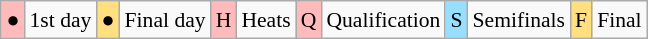<table class="wikitable" style="margin:0.5em auto; font-size:90%; line-height:1.25em; text-align:center;">
<tr>
<td bgcolor="#FFBBBB" align=center>●</td>
<td>1st day</td>
<td bgcolor="#FFDF80" align=center>●</td>
<td>Final day</td>
<td bgcolor="#FFBBBB" align=center>H</td>
<td>Heats</td>
<td bgcolor="#FFBBBB" align=center>Q</td>
<td>Qualification</td>
<td bgcolor="#97DEFF" align=center>S</td>
<td>Semifinals</td>
<td bgcolor="#FFDF80" align=center>F</td>
<td>Final</td>
</tr>
</table>
